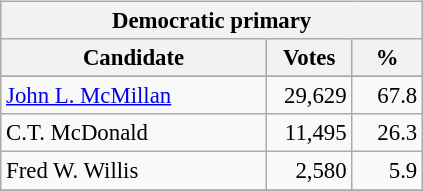<table class="wikitable" align="left" style="margin: 1em 1em 1em 0; font-size: 95%;">
<tr>
<th colspan="3">Democratic primary</th>
</tr>
<tr>
<th colspan="1" style="width: 170px">Candidate</th>
<th style="width: 50px">Votes</th>
<th style="width: 40px">%</th>
</tr>
<tr>
</tr>
<tr>
<td><a href='#'>John L. McMillan</a></td>
<td align="right">29,629</td>
<td align="right">67.8</td>
</tr>
<tr>
<td>C.T. McDonald</td>
<td align="right">11,495</td>
<td align="right">26.3</td>
</tr>
<tr>
<td>Fred W. Willis</td>
<td align="right">2,580</td>
<td align="right">5.9</td>
</tr>
<tr>
</tr>
</table>
